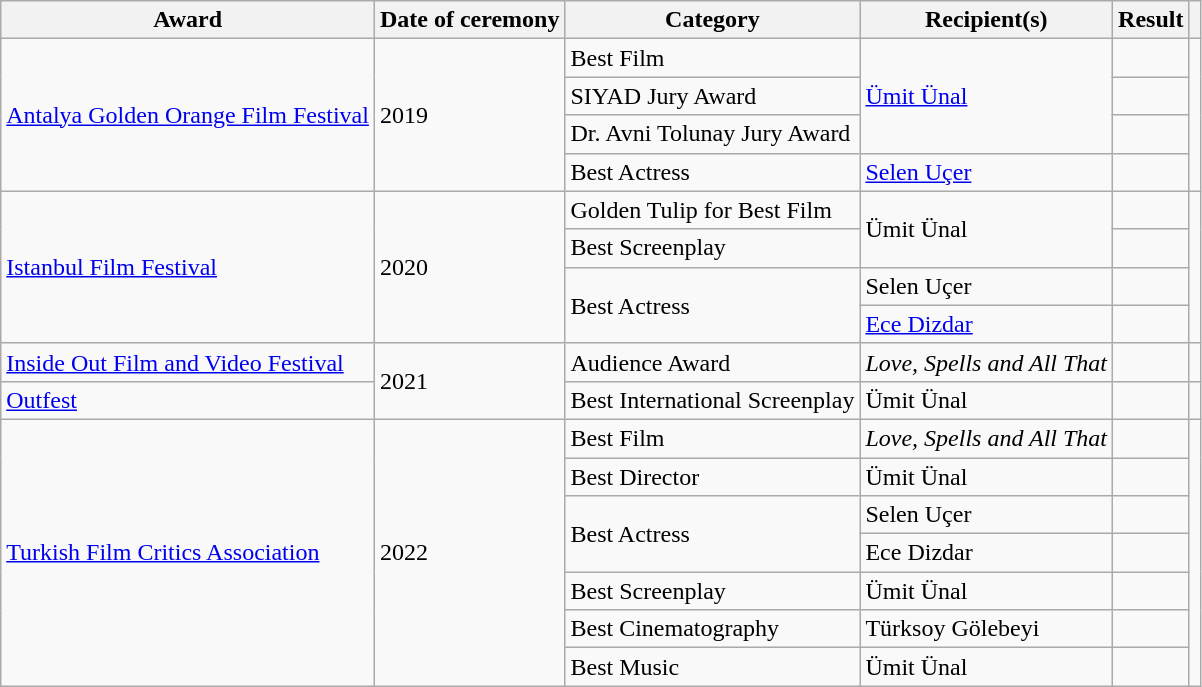<table class="wikitable plainrowheaders sortable">
<tr>
<th scope="col">Award</th>
<th scope="col">Date of ceremony</th>
<th scope="col">Category</th>
<th scope="col">Recipient(s)</th>
<th scope="col">Result</th>
<th scope="col" class="unsortable"></th>
</tr>
<tr>
<td rowspan=4><a href='#'>Antalya Golden Orange Film Festival</a></td>
<td rowspan=4>2019</td>
<td>Best Film</td>
<td rowspan=3><a href='#'>Ümit Ünal</a></td>
<td></td>
<td rowspan=4></td>
</tr>
<tr>
<td>SIYAD Jury Award</td>
<td></td>
</tr>
<tr>
<td>Dr. Avni Tolunay Jury Award</td>
<td></td>
</tr>
<tr>
<td>Best Actress</td>
<td><a href='#'>Selen Uçer</a></td>
<td></td>
</tr>
<tr>
<td rowspan=4><a href='#'>Istanbul Film Festival</a></td>
<td rowspan=4>2020</td>
<td>Golden Tulip for Best Film</td>
<td rowspan=2>Ümit Ünal</td>
<td></td>
<td rowspan=4></td>
</tr>
<tr>
<td>Best Screenplay</td>
<td></td>
</tr>
<tr>
<td rowspan=2>Best Actress</td>
<td>Selen Uçer</td>
<td></td>
</tr>
<tr>
<td><a href='#'>Ece Dizdar</a></td>
<td></td>
</tr>
<tr>
<td><a href='#'>Inside Out Film and Video Festival</a></td>
<td rowspan=2>2021</td>
<td>Audience Award</td>
<td><em>Love, Spells and All That</em></td>
<td></td>
<td></td>
</tr>
<tr>
<td><a href='#'>Outfest</a></td>
<td>Best International Screenplay</td>
<td>Ümit Ünal</td>
<td></td>
<td></td>
</tr>
<tr>
<td rowspan=7><a href='#'>Turkish Film Critics Association</a></td>
<td rowspan=7>2022</td>
<td>Best Film</td>
<td><em>Love, Spells and All That</em></td>
<td></td>
<td rowspan=7></td>
</tr>
<tr>
<td>Best Director</td>
<td>Ümit Ünal</td>
<td></td>
</tr>
<tr>
<td rowspan=2>Best Actress</td>
<td>Selen Uçer</td>
<td></td>
</tr>
<tr>
<td>Ece Dizdar</td>
<td></td>
</tr>
<tr>
<td>Best Screenplay</td>
<td>Ümit Ünal</td>
<td></td>
</tr>
<tr>
<td>Best Cinematography</td>
<td>Türksoy Gölebeyi</td>
<td></td>
</tr>
<tr>
<td>Best Music</td>
<td>Ümit Ünal</td>
<td></td>
</tr>
</table>
